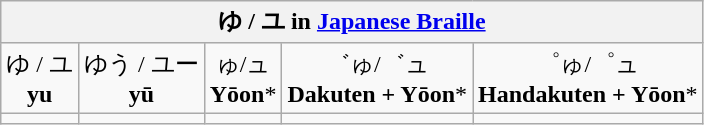<table class="wikitable nowrap" style="text-align:center">
<tr>
<th colspan=5>ゆ / ユ in <a href='#'>Japanese Braille</a></th>
</tr>
<tr>
<td>ゆ / ユ <br><strong>yu</strong></td>
<td>ゆう / ユー <br><strong>yū</strong></td>
<td>ゅ/ュ<br><strong>Yōon</strong>*</td>
<td>゛ゅ/゛ュ<br><strong>Dakuten + Yōon</strong>*</td>
<td>゜ゅ/゜ュ<br><strong>Handakuten + Yōon</strong>*</td>
</tr>
<tr>
<td></td>
<td></td>
<td></td>
<td></td>
<td></td>
</tr>
</table>
